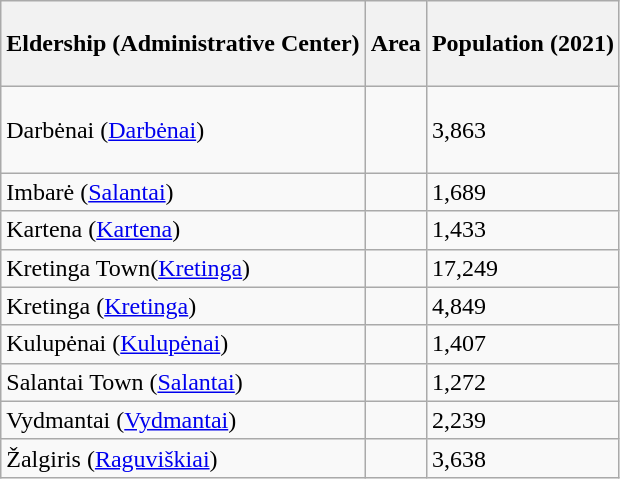<table class="sortable wikitable" style="text-align: left; margin: 0 0 0 0;">
<tr>
<th height="50px" scope="col">Eldership (Administrative Center)</th>
<th scope="col">Area</th>
<th scope="col"><strong>Population (2021)</strong></th>
</tr>
<tr>
<td height="50px" scope="row">Darbėnai (<a href='#'>Darbėnai</a>)</td>
<td></td>
<td>3,863</td>
</tr>
<tr>
<td>Imbarė (<a href='#'>Salantai</a>)</td>
<td></td>
<td>1,689</td>
</tr>
<tr>
<td>Kartena (<a href='#'>Kartena</a>)</td>
<td></td>
<td>1,433</td>
</tr>
<tr>
<td>Kretinga Town(<a href='#'>Kretinga</a>)</td>
<td></td>
<td>17,249</td>
</tr>
<tr>
<td>Kretinga (<a href='#'>Kretinga</a>)</td>
<td></td>
<td>4,849</td>
</tr>
<tr>
<td>Kulupėnai (<a href='#'>Kulupėnai</a>)</td>
<td></td>
<td>1,407</td>
</tr>
<tr>
<td>Salantai Town (<a href='#'>Salantai</a>)</td>
<td></td>
<td>1,272</td>
</tr>
<tr>
<td>Vydmantai (<a href='#'>Vydmantai</a>)</td>
<td></td>
<td>2,239</td>
</tr>
<tr>
<td>Žalgiris (<a href='#'>Raguviškiai</a>)</td>
<td></td>
<td>3,638</td>
</tr>
</table>
